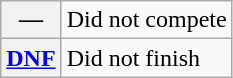<table class="wikitable">
<tr>
<th scope="row">—</th>
<td>Did not compete</td>
</tr>
<tr>
<th scope="row"><a href='#'>DNF</a></th>
<td>Did not finish</td>
</tr>
</table>
